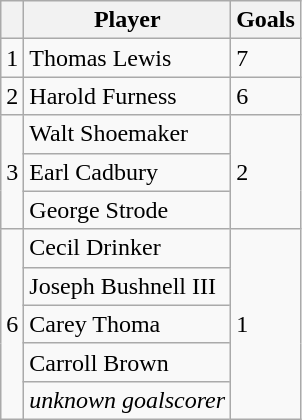<table class="wikitable">
<tr>
<th></th>
<th>Player</th>
<th>Goals</th>
</tr>
<tr>
<td>1</td>
<td>Thomas Lewis</td>
<td>7</td>
</tr>
<tr>
<td>2</td>
<td>Harold Furness</td>
<td>6</td>
</tr>
<tr>
<td rowspan="3">3</td>
<td>Walt Shoemaker</td>
<td rowspan="3">2</td>
</tr>
<tr>
<td>Earl Cadbury</td>
</tr>
<tr>
<td>George Strode</td>
</tr>
<tr>
<td rowspan="5">6</td>
<td>Cecil Drinker</td>
<td rowspan="5">1</td>
</tr>
<tr>
<td>Joseph Bushnell III</td>
</tr>
<tr>
<td>Carey Thoma</td>
</tr>
<tr>
<td>Carroll Brown</td>
</tr>
<tr>
<td><em>unknown goalscorer</em></td>
</tr>
</table>
